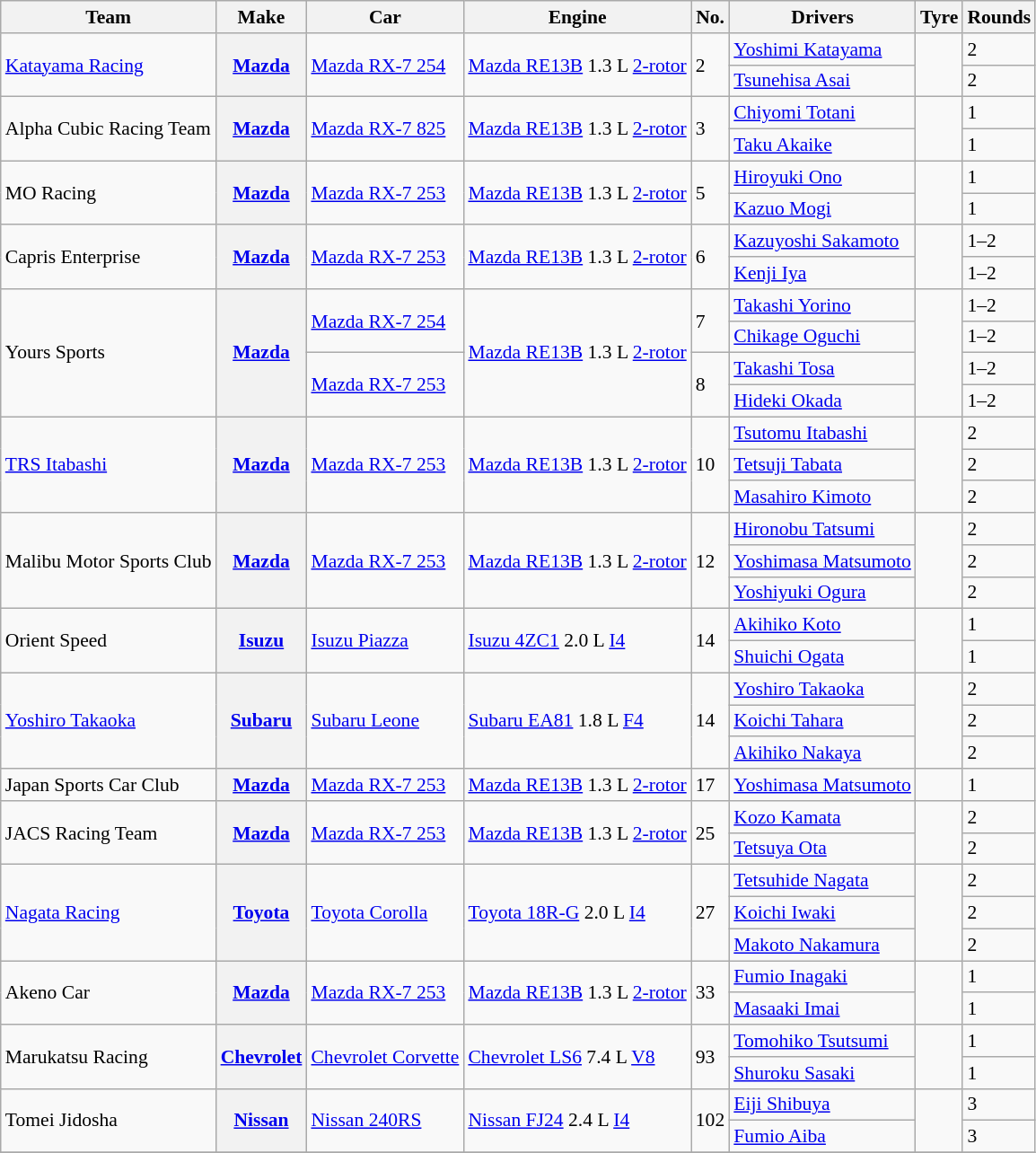<table class="wikitable" style="font-size: 90%;">
<tr>
<th>Team</th>
<th>Make</th>
<th>Car</th>
<th>Engine</th>
<th>No.</th>
<th>Drivers</th>
<th>Tyre</th>
<th>Rounds</th>
</tr>
<tr>
<td rowspan=2><a href='#'>Katayama Racing</a></td>
<th rowspan=2><a href='#'>Mazda</a></th>
<td rowspan=2><a href='#'>Mazda RX-7 254</a></td>
<td rowspan=2><a href='#'>Mazda RE13B</a> 1.3 L <a href='#'>2-rotor</a></td>
<td rowspan=2>2</td>
<td> <a href='#'>Yoshimi Katayama</a></td>
<td align=center rowspan=2></td>
<td>2</td>
</tr>
<tr>
<td> <a href='#'>Tsunehisa Asai</a></td>
<td>2</td>
</tr>
<tr>
<td rowspan=2>Alpha Cubic Racing Team</td>
<th rowspan=2><a href='#'>Mazda</a></th>
<td rowspan=2><a href='#'>Mazda RX-7 825</a></td>
<td rowspan=2><a href='#'>Mazda RE13B</a> 1.3 L <a href='#'>2-rotor</a></td>
<td rowspan=2>3</td>
<td> <a href='#'>Chiyomi Totani</a></td>
<td align=center rowspan=2></td>
<td>1</td>
</tr>
<tr>
<td> <a href='#'>Taku Akaike</a></td>
<td>1</td>
</tr>
<tr>
<td rowspan=2>MO Racing</td>
<th rowspan=2><a href='#'>Mazda</a></th>
<td rowspan=2><a href='#'>Mazda RX-7 253</a></td>
<td rowspan=2><a href='#'>Mazda RE13B</a> 1.3 L <a href='#'>2-rotor</a></td>
<td rowspan=2>5</td>
<td> <a href='#'>Hiroyuki Ono</a></td>
<td align=center rowspan=2></td>
<td>1</td>
</tr>
<tr>
<td> <a href='#'>Kazuo Mogi</a></td>
<td>1</td>
</tr>
<tr>
<td rowspan=2>Capris Enterprise</td>
<th rowspan=2><a href='#'>Mazda</a></th>
<td rowspan=2><a href='#'>Mazda RX-7 253</a></td>
<td rowspan=2><a href='#'>Mazda RE13B</a> 1.3 L <a href='#'>2-rotor</a></td>
<td rowspan=2>6</td>
<td> <a href='#'>Kazuyoshi Sakamoto</a></td>
<td align=center rowspan=2></td>
<td>1–2</td>
</tr>
<tr>
<td> <a href='#'>Kenji Iya</a></td>
<td>1–2</td>
</tr>
<tr>
<td rowspan=4>Yours Sports</td>
<th rowspan=4><a href='#'>Mazda</a></th>
<td rowspan=2><a href='#'>Mazda RX-7 254</a></td>
<td rowspan=4><a href='#'>Mazda RE13B</a> 1.3 L <a href='#'>2-rotor</a></td>
<td rowspan=2>7</td>
<td> <a href='#'>Takashi Yorino</a></td>
<td align=center rowspan=4></td>
<td>1–2</td>
</tr>
<tr>
<td> <a href='#'>Chikage Oguchi</a></td>
<td>1–2</td>
</tr>
<tr>
<td rowspan=2><a href='#'>Mazda RX-7 253</a></td>
<td rowspan=2>8</td>
<td> <a href='#'>Takashi Tosa</a></td>
<td>1–2</td>
</tr>
<tr>
<td> <a href='#'>Hideki Okada</a></td>
<td>1–2</td>
</tr>
<tr>
<td rowspan=3><a href='#'>TRS Itabashi</a></td>
<th rowspan=3><a href='#'>Mazda</a></th>
<td rowspan=3><a href='#'>Mazda RX-7 253</a></td>
<td rowspan=3><a href='#'>Mazda RE13B</a> 1.3 L <a href='#'>2-rotor</a></td>
<td rowspan=3>10</td>
<td> <a href='#'>Tsutomu Itabashi</a></td>
<td align=center rowspan=3></td>
<td>2</td>
</tr>
<tr>
<td> <a href='#'>Tetsuji Tabata</a></td>
<td>2</td>
</tr>
<tr>
<td> <a href='#'>Masahiro Kimoto</a></td>
<td>2</td>
</tr>
<tr>
<td rowspan=3>Malibu Motor Sports Club</td>
<th rowspan=3><a href='#'>Mazda</a></th>
<td rowspan=3><a href='#'>Mazda RX-7 253</a></td>
<td rowspan=3><a href='#'>Mazda RE13B</a> 1.3 L <a href='#'>2-rotor</a></td>
<td rowspan=3>12</td>
<td> <a href='#'>Hironobu Tatsumi</a></td>
<td align=center rowspan=3></td>
<td>2</td>
</tr>
<tr>
<td> <a href='#'>Yoshimasa Matsumoto</a></td>
<td>2</td>
</tr>
<tr>
<td> <a href='#'>Yoshiyuki Ogura</a></td>
<td>2</td>
</tr>
<tr>
<td rowspan=2>Orient Speed</td>
<th rowspan=2><a href='#'>Isuzu</a></th>
<td rowspan=2><a href='#'>Isuzu Piazza</a></td>
<td rowspan=2><a href='#'>Isuzu 4ZC1</a> 2.0 L <a href='#'>I4</a></td>
<td rowspan=2>14</td>
<td> <a href='#'>Akihiko Koto</a></td>
<td align=center rowspan=2></td>
<td>1</td>
</tr>
<tr>
<td> <a href='#'>Shuichi Ogata</a></td>
<td>1</td>
</tr>
<tr>
<td rowspan=3><a href='#'>Yoshiro Takaoka</a></td>
<th rowspan=3><a href='#'>Subaru</a></th>
<td rowspan=3><a href='#'>Subaru Leone</a></td>
<td rowspan=3><a href='#'>Subaru EA81</a> 1.8 L <a href='#'>F4</a></td>
<td rowspan=3>14</td>
<td> <a href='#'>Yoshiro Takaoka</a></td>
<td align=center rowspan=3></td>
<td>2</td>
</tr>
<tr>
<td> <a href='#'>Koichi Tahara</a></td>
<td>2</td>
</tr>
<tr>
<td> <a href='#'>Akihiko Nakaya</a></td>
<td>2</td>
</tr>
<tr>
<td rowspan=1>Japan Sports Car Club</td>
<th rowspan=1><a href='#'>Mazda</a></th>
<td rowspan=1><a href='#'>Mazda RX-7 253</a></td>
<td rowspan=1><a href='#'>Mazda RE13B</a> 1.3 L <a href='#'>2-rotor</a></td>
<td rowspan=1>17</td>
<td> <a href='#'>Yoshimasa Matsumoto</a></td>
<td align=center rowspan=1></td>
<td>1</td>
</tr>
<tr>
<td rowspan=2>JACS Racing Team</td>
<th rowspan=2><a href='#'>Mazda</a></th>
<td rowspan=2><a href='#'>Mazda RX-7 253</a></td>
<td rowspan=2><a href='#'>Mazda RE13B</a> 1.3 L <a href='#'>2-rotor</a></td>
<td rowspan=2>25</td>
<td> <a href='#'>Kozo Kamata</a></td>
<td align=center rowspan=2></td>
<td>2</td>
</tr>
<tr>
<td> <a href='#'>Tetsuya Ota</a></td>
<td>2</td>
</tr>
<tr>
<td rowspan=3><a href='#'>Nagata Racing</a></td>
<th rowspan=3><a href='#'>Toyota</a></th>
<td rowspan=3><a href='#'>Toyota Corolla</a></td>
<td rowspan=3><a href='#'>Toyota 18R-G</a> 2.0 L <a href='#'>I4</a></td>
<td rowspan=3>27</td>
<td> <a href='#'>Tetsuhide Nagata</a></td>
<td align=center rowspan=3></td>
<td>2</td>
</tr>
<tr>
<td> <a href='#'>Koichi Iwaki</a></td>
<td>2</td>
</tr>
<tr>
<td> <a href='#'>Makoto Nakamura</a></td>
<td>2</td>
</tr>
<tr>
<td rowspan=2>Akeno Car</td>
<th rowspan=2><a href='#'>Mazda</a></th>
<td rowspan=2><a href='#'>Mazda RX-7 253</a></td>
<td rowspan=2><a href='#'>Mazda RE13B</a> 1.3 L <a href='#'>2-rotor</a></td>
<td rowspan=2>33</td>
<td> <a href='#'>Fumio Inagaki</a></td>
<td align=center rowspan=2></td>
<td>1</td>
</tr>
<tr>
<td> <a href='#'>Masaaki Imai</a></td>
<td>1</td>
</tr>
<tr>
<td rowspan=2>Marukatsu Racing</td>
<th rowspan=2><a href='#'>Chevrolet</a></th>
<td rowspan=2><a href='#'>Chevrolet Corvette</a></td>
<td rowspan=2><a href='#'>Chevrolet LS6</a> 7.4 L <a href='#'>V8</a></td>
<td rowspan=2>93</td>
<td> <a href='#'>Tomohiko Tsutsumi</a></td>
<td align=center rowspan=2></td>
<td>1</td>
</tr>
<tr>
<td> <a href='#'>Shuroku Sasaki</a></td>
<td>1</td>
</tr>
<tr>
<td rowspan=2>Tomei Jidosha</td>
<th rowspan=2><a href='#'>Nissan</a></th>
<td rowspan=2><a href='#'>Nissan 240RS</a></td>
<td rowspan=2><a href='#'>Nissan FJ24</a> 2.4 L <a href='#'>I4</a></td>
<td rowspan=2>102</td>
<td> <a href='#'>Eiji Shibuya</a></td>
<td align=center rowspan=2></td>
<td>3</td>
</tr>
<tr>
<td> <a href='#'>Fumio Aiba</a></td>
<td>3</td>
</tr>
<tr>
</tr>
</table>
